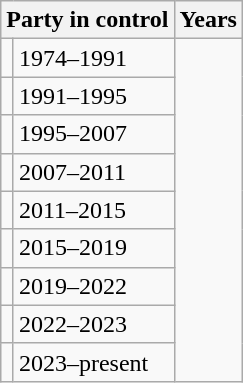<table class="wikitable">
<tr>
<th colspan=2>Party in control</th>
<th>Years</th>
</tr>
<tr>
<td></td>
<td>1974–1991</td>
</tr>
<tr>
<td></td>
<td>1991–1995</td>
</tr>
<tr>
<td></td>
<td>1995–2007</td>
</tr>
<tr>
<td></td>
<td>2007–2011</td>
</tr>
<tr>
<td></td>
<td>2011–2015</td>
</tr>
<tr>
<td></td>
<td>2015–2019</td>
</tr>
<tr>
<td></td>
<td>2019–2022</td>
</tr>
<tr>
<td></td>
<td>2022–2023</td>
</tr>
<tr>
<td></td>
<td>2023–present</td>
</tr>
</table>
